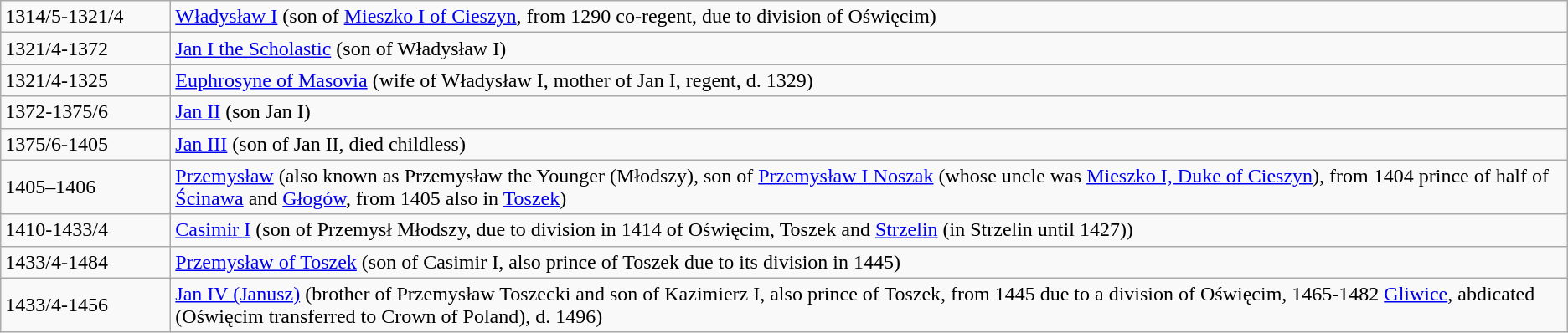<table class="wikitable">
<tr>
<td style="width: 8em">1314/5-1321/4</td>
<td><a href='#'>Władysław I</a> (son of <a href='#'>Mieszko I of Cieszyn</a>, from 1290 co-regent, due to division of Oświęcim)</td>
</tr>
<tr>
<td>1321/4-1372</td>
<td><a href='#'>Jan I the Scholastic</a> (son of Władysław I)</td>
</tr>
<tr>
<td>1321/4-1325</td>
<td><a href='#'>Euphrosyne of Masovia</a> (wife of Władysław I, mother of Jan I, regent, d. 1329)</td>
</tr>
<tr>
<td>1372-1375/6</td>
<td><a href='#'>Jan II</a> (son Jan I)</td>
</tr>
<tr>
<td>1375/6-1405</td>
<td><a href='#'>Jan III</a> (son of Jan II, died childless)</td>
</tr>
<tr>
<td>1405–1406</td>
<td><a href='#'>Przemysław</a> (also known as Przemysław the Younger (Młodszy), son of <a href='#'>Przemysław I Noszak</a> (whose uncle was <a href='#'>Mieszko I, Duke of Cieszyn</a>), from 1404 prince of half of  <a href='#'>Ścinawa</a> and <a href='#'>Głogów</a>, from 1405 also in <a href='#'>Toszek</a>)</td>
</tr>
<tr>
<td>1410-1433/4</td>
<td><a href='#'>Casimir I</a> (son of Przemysł Młodszy, due to division in 1414 of Oświęcim, Toszek and <a href='#'>Strzelin</a> (in Strzelin until 1427))</td>
</tr>
<tr>
<td>1433/4-1484</td>
<td><a href='#'>Przemysław of Toszek</a> (son of Casimir I, also prince of Toszek due to its division in 1445)</td>
</tr>
<tr>
<td>1433/4-1456</td>
<td><a href='#'>Jan IV (Janusz)</a> (brother of Przemysław Toszecki and son of Kazimierz I, also prince of Toszek, from 1445 due to a division of Oświęcim, 1465-1482 <a href='#'>Gliwice</a>, abdicated (Oświęcim transferred to Crown of Poland), d. 1496)</td>
</tr>
</table>
